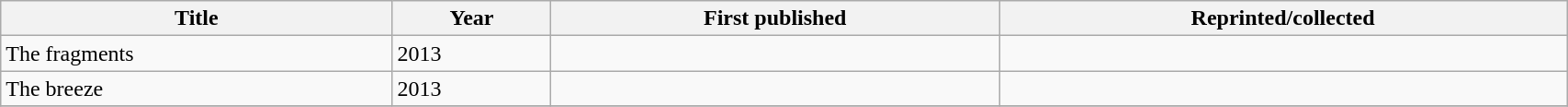<table class='wikitable sortable' width='90%'>
<tr>
<th width=25%>Title</th>
<th>Year</th>
<th>First published</th>
<th>Reprinted/collected</th>
</tr>
<tr>
<td>The fragments</td>
<td>2013</td>
<td></td>
<td></td>
</tr>
<tr>
<td>The breeze</td>
<td>2013</td>
<td></td>
<td></td>
</tr>
<tr>
</tr>
</table>
